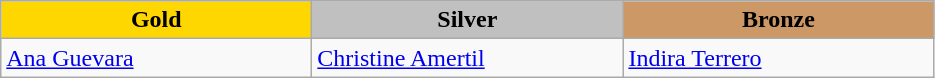<table class="wikitable" style="text-align:left">
<tr align="center">
<td width=200 bgcolor=gold><strong>Gold</strong></td>
<td width=200 bgcolor=silver><strong>Silver</strong></td>
<td width=200 bgcolor=CC9966><strong>Bronze</strong></td>
</tr>
<tr>
<td><a href='#'>Ana Guevara</a><br><em></em></td>
<td><a href='#'>Christine Amertil</a><br><em></em></td>
<td><a href='#'>Indira Terrero</a><br><em></em></td>
</tr>
</table>
